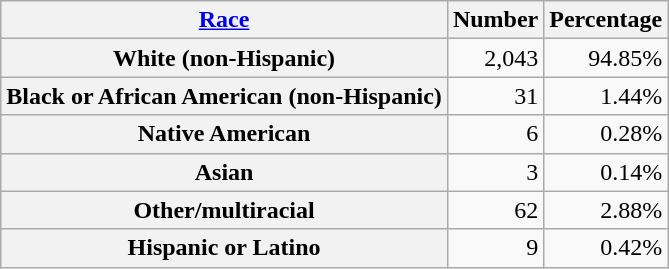<table class="wikitable" style="text-align:right">
<tr>
<th scope="col"><a href='#'>Race</a></th>
<th scope="col">Number</th>
<th scope="col">Percentage</th>
</tr>
<tr>
<th scope="row">White (non-Hispanic)</th>
<td>2,043</td>
<td>94.85%</td>
</tr>
<tr>
<th scope="row">Black or African American (non-Hispanic)</th>
<td>31</td>
<td>1.44%</td>
</tr>
<tr>
<th scope="row">Native American</th>
<td>6</td>
<td>0.28%</td>
</tr>
<tr>
<th scope="row">Asian</th>
<td>3</td>
<td>0.14%</td>
</tr>
<tr>
<th scope="row">Other/multiracial</th>
<td>62</td>
<td>2.88%</td>
</tr>
<tr>
<th scope="row">Hispanic or Latino</th>
<td>9</td>
<td>0.42%</td>
</tr>
</table>
